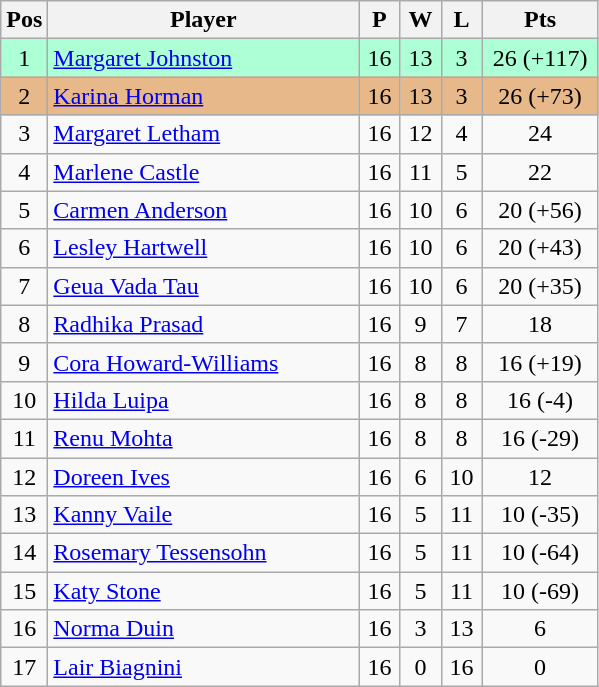<table class="wikitable" style="font-size: 100%">
<tr>
<th width=20>Pos</th>
<th width=200>Player</th>
<th width=20>P</th>
<th width=20>W</th>
<th width=20>L</th>
<th width=70>Pts</th>
</tr>
<tr align=center style="background: #ADFFD6;">
<td>1</td>
<td align="left"> <a href='#'>Margaret Johnston</a></td>
<td>16</td>
<td>13</td>
<td>3</td>
<td>26 (+117)</td>
</tr>
<tr align=center style="background: #E6B88A;">
<td>2</td>
<td align="left"> <a href='#'>Karina Horman</a></td>
<td>16</td>
<td>13</td>
<td>3</td>
<td>26 (+73)</td>
</tr>
<tr align=center>
<td>3</td>
<td align="left"> <a href='#'>Margaret Letham</a></td>
<td>16</td>
<td>12</td>
<td>4</td>
<td>24</td>
</tr>
<tr align=center>
<td>4</td>
<td align="left"> <a href='#'>Marlene Castle</a></td>
<td>16</td>
<td>11</td>
<td>5</td>
<td>22</td>
</tr>
<tr align=center>
<td>5</td>
<td align="left"> <a href='#'>Carmen Anderson</a></td>
<td>16</td>
<td>10</td>
<td>6</td>
<td>20 (+56)</td>
</tr>
<tr align=center>
<td>6</td>
<td align="left"> <a href='#'>Lesley Hartwell</a></td>
<td>16</td>
<td>10</td>
<td>6</td>
<td>20 (+43)</td>
</tr>
<tr align=center>
<td>7</td>
<td align="left"> <a href='#'>Geua Vada Tau</a></td>
<td>16</td>
<td>10</td>
<td>6</td>
<td>20 (+35)</td>
</tr>
<tr align=center>
<td>8</td>
<td align="left"> <a href='#'>Radhika Prasad</a></td>
<td>16</td>
<td>9</td>
<td>7</td>
<td>18</td>
</tr>
<tr align=center>
<td>9</td>
<td align="left"> <a href='#'>Cora Howard-Williams</a></td>
<td>16</td>
<td>8</td>
<td>8</td>
<td>16 (+19)</td>
</tr>
<tr align=center>
<td>10</td>
<td align="left"> <a href='#'>Hilda Luipa</a></td>
<td>16</td>
<td>8</td>
<td>8</td>
<td>16 (-4)</td>
</tr>
<tr align=center>
<td>11</td>
<td align="left"> <a href='#'>Renu Mohta</a></td>
<td>16</td>
<td>8</td>
<td>8</td>
<td>16 (-29)</td>
</tr>
<tr align=center>
<td>12</td>
<td align="left"> <a href='#'>Doreen Ives</a></td>
<td>16</td>
<td>6</td>
<td>10</td>
<td>12</td>
</tr>
<tr align=center>
<td>13</td>
<td align="left"> <a href='#'>Kanny Vaile</a></td>
<td>16</td>
<td>5</td>
<td>11</td>
<td>10 (-35)</td>
</tr>
<tr align=center>
<td>14</td>
<td align="left"> <a href='#'>Rosemary Tessensohn</a></td>
<td>16</td>
<td>5</td>
<td>11</td>
<td>10 (-64)</td>
</tr>
<tr align=center>
<td>15</td>
<td align="left"> <a href='#'>Katy Stone</a></td>
<td>16</td>
<td>5</td>
<td>11</td>
<td>10 (-69)</td>
</tr>
<tr align=center>
<td>16</td>
<td align="left"> <a href='#'>Norma Duin</a></td>
<td>16</td>
<td>3</td>
<td>13</td>
<td>6</td>
</tr>
<tr align=center>
<td>17</td>
<td align="left"> <a href='#'>Lair Biagnini</a></td>
<td>16</td>
<td>0</td>
<td>16</td>
<td>0</td>
</tr>
</table>
